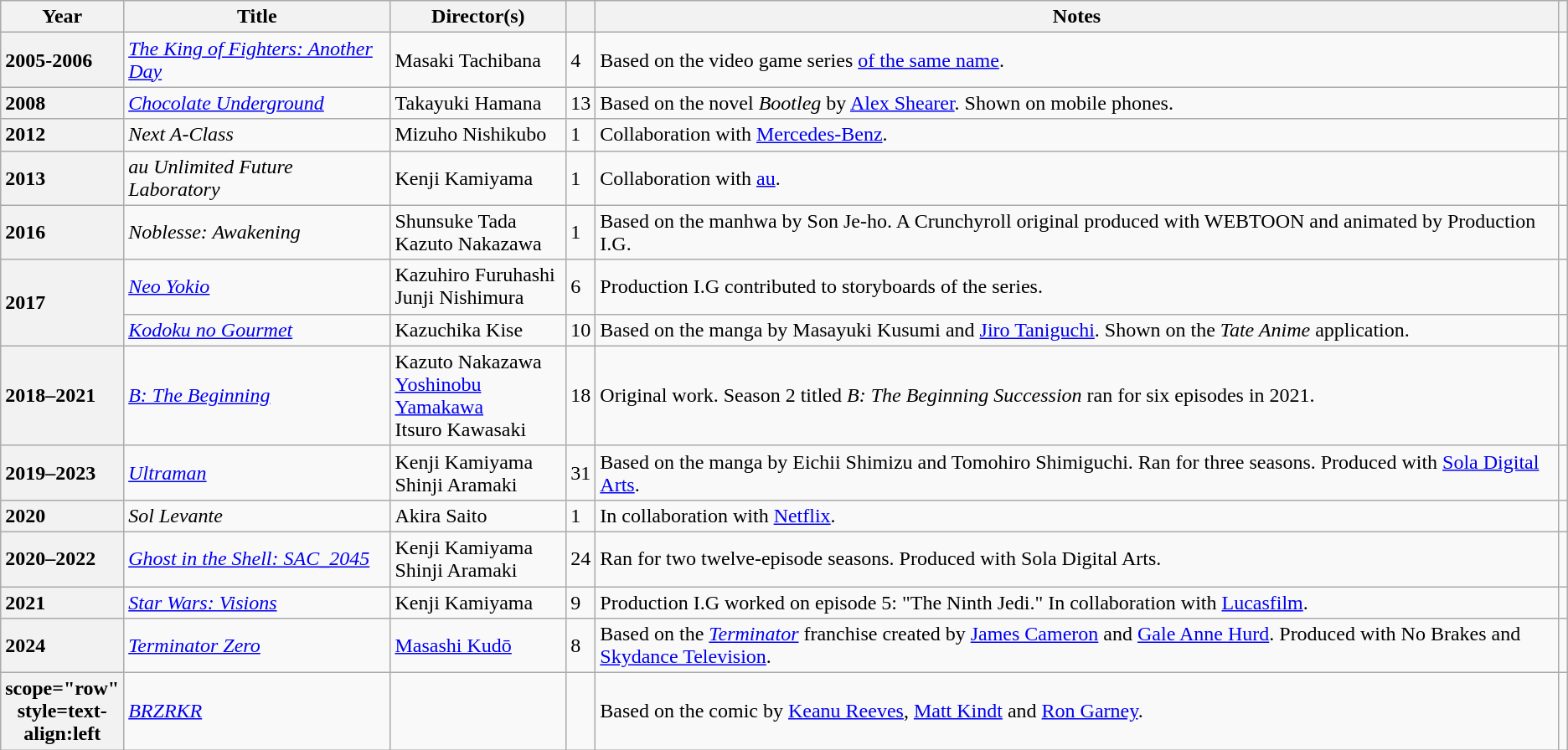<table class="wikitable sortable plainrowheaders">
<tr>
<th scope="col" width=10 class="unsortable">Year</th>
<th scope="col">Title</th>
<th scope="col">Director(s)</th>
<th scope="col"></th>
<th scope="col" class ="unsortable">Notes</th>
<th scope="col" class ="unsortable"></th>
</tr>
<tr>
<th scope="row" style=text-align:left>2005-2006</th>
<td><em><a href='#'>The King of Fighters: Another Day</a></em></td>
<td>Masaki Tachibana</td>
<td>4</td>
<td>Based on the video game series <a href='#'>of the same name</a>.</td>
<td></td>
</tr>
<tr>
<th scope="row" style=text-align:left>2008</th>
<td><em><a href='#'>Chocolate Underground</a></em></td>
<td>Takayuki Hamana</td>
<td>13</td>
<td>Based on the novel <em>Bootleg</em> by <a href='#'>Alex Shearer</a>. Shown on mobile phones.</td>
<td></td>
</tr>
<tr>
<th scope="row" style=text-align:left>2012</th>
<td><em>Next A-Class</em></td>
<td>Mizuho Nishikubo</td>
<td>1</td>
<td>Collaboration with <a href='#'>Mercedes-Benz</a>.</td>
<td></td>
</tr>
<tr>
<th scope="row" style=text-align:left>2013</th>
<td><em>au Unlimited Future Laboratory</em></td>
<td>Kenji Kamiyama</td>
<td>1</td>
<td>Collaboration with <a href='#'>au</a>.</td>
<td></td>
</tr>
<tr>
<th scope="row" style=text-align:left>2016</th>
<td><em>Noblesse: Awakening</em></td>
<td>Shunsuke Tada<br>Kazuto Nakazawa</td>
<td>1</td>
<td>Based on the manhwa by Son Je-ho. A Crunchyroll original produced with WEBTOON and animated by Production I.G.</td>
<td></td>
</tr>
<tr>
<th scope="row" rowspan="2" style=text-align:left>2017</th>
<td><em><a href='#'>Neo Yokio</a></em></td>
<td>Kazuhiro Furuhashi<br>Junji Nishimura</td>
<td>6</td>
<td>Production I.G contributed to storyboards of the series.</td>
<td></td>
</tr>
<tr>
<td><em><a href='#'>Kodoku no Gourmet</a></em></td>
<td>Kazuchika Kise</td>
<td>10</td>
<td>Based on the manga by Masayuki Kusumi and <a href='#'>Jiro Taniguchi</a>. Shown on the <em>Tate Anime</em> application.</td>
<td></td>
</tr>
<tr>
<th scope="row" style=text-align:left>2018–2021</th>
<td><em><a href='#'>B: The Beginning</a></em></td>
<td>Kazuto Nakazawa<br><a href='#'>Yoshinobu Yamakawa</a><br>Itsuro Kawasaki</td>
<td>18</td>
<td>Original work. Season 2 titled <em>B: The Beginning Succession</em> ran for six episodes in 2021.</td>
<td></td>
</tr>
<tr>
<th scope="row" style=text-align:left>2019–2023</th>
<td><em><a href='#'>Ultraman</a></em></td>
<td>Kenji Kamiyama<br>Shinji Aramaki</td>
<td>31</td>
<td>Based on the manga by Eichii Shimizu and Tomohiro Shimiguchi. Ran for three seasons. Produced with <a href='#'>Sola Digital Arts</a>.</td>
<td></td>
</tr>
<tr>
<th scope="row" style=text-align:left>2020</th>
<td><em>Sol Levante</em></td>
<td>Akira Saito</td>
<td>1</td>
<td>In collaboration with <a href='#'>Netflix</a>.</td>
<td></td>
</tr>
<tr>
<th scope="row" style=text-align:left>2020–2022</th>
<td><em><a href='#'>Ghost in the Shell: SAC_2045</a></em></td>
<td>Kenji Kamiyama<br>Shinji Aramaki</td>
<td>24</td>
<td>Ran for two twelve-episode seasons. Produced with Sola Digital Arts.</td>
<td></td>
</tr>
<tr>
<th scope="row" style=text-align:left>2021</th>
<td><em><a href='#'>Star Wars: Visions</a></em></td>
<td>Kenji Kamiyama</td>
<td>9</td>
<td>Production I.G worked on episode 5: "The Ninth Jedi." In collaboration with <a href='#'>Lucasfilm</a>.</td>
<td></td>
</tr>
<tr>
<th scope="row" style=text-align:left>2024</th>
<td><em><a href='#'>Terminator Zero</a></em></td>
<td><a href='#'>Masashi Kudō</a></td>
<td>8</td>
<td>Based on the <em><a href='#'>Terminator</a></em> franchise created by <a href='#'>James Cameron</a> and <a href='#'>Gale Anne Hurd</a>. Produced with No Brakes and <a href='#'>Skydance Television</a>.</td>
<td></td>
</tr>
<tr>
<th>scope="row" style=text-align:left </th>
<td><em><a href='#'>BRZRKR</a></em></td>
<td></td>
<td></td>
<td>Based on the comic by <a href='#'>Keanu Reeves</a>, <a href='#'>Matt Kindt</a> and <a href='#'>Ron Garney</a>.</td>
<td></td>
</tr>
</table>
